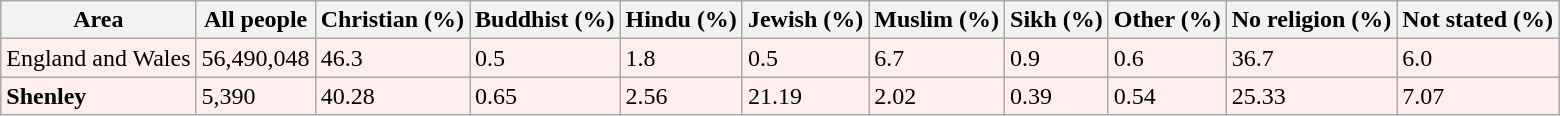<table class="wikitable">
<tr>
<th>Area</th>
<th>All people</th>
<th>Christian (%)</th>
<th>Buddhist (%)</th>
<th>Hindu (%)</th>
<th>Jewish (%)</th>
<th>Muslim (%)</th>
<th>Sikh (%)</th>
<th>Other (%)</th>
<th>No religion (%)</th>
<th>Not stated (%)</th>
</tr>
<tr style="background:#fee;">
<td>England and Wales</td>
<td>56,490,048</td>
<td>46.3</td>
<td>0.5</td>
<td>1.8</td>
<td>0.5</td>
<td>6.7</td>
<td>0.9</td>
<td>0.6</td>
<td>36.7</td>
<td>6.0</td>
</tr>
<tr style="background:#fee;">
<td><strong>Shenley</strong></td>
<td>5,390</td>
<td>40.28</td>
<td>0.65</td>
<td>2.56</td>
<td>21.19</td>
<td>2.02</td>
<td>0.39</td>
<td>0.54</td>
<td>25.33</td>
<td>7.07</td>
</tr>
</table>
